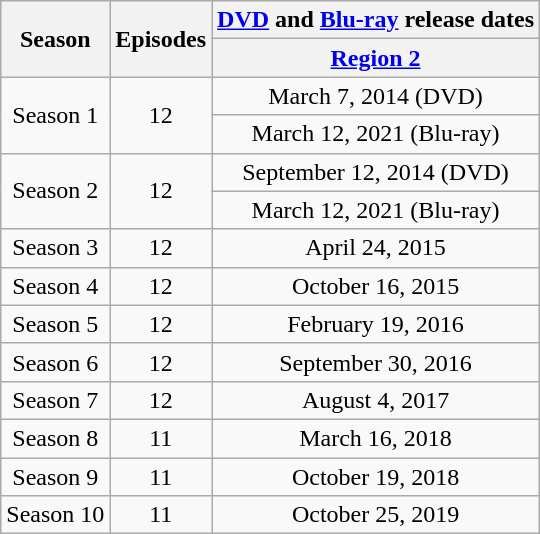<table class="wikitable" style="text-align: center;">
<tr>
<th rowspan="2">Season</th>
<th rowspan="2">Episodes</th>
<th><a href='#'>DVD</a> and <a href='#'>Blu-ray</a> release dates</th>
</tr>
<tr>
<th><a href='#'>Region 2</a></th>
</tr>
<tr>
<td rowspan="2">Season 1</td>
<td rowspan="2">12</td>
<td>March 7, 2014 (DVD)</td>
</tr>
<tr>
<td>March 12, 2021 (Blu-ray)</td>
</tr>
<tr>
<td rowspan="2">Season 2</td>
<td rowspan="2">12</td>
<td>September 12, 2014 (DVD)</td>
</tr>
<tr>
<td>March 12, 2021 (Blu-ray)</td>
</tr>
<tr>
<td>Season 3</td>
<td>12</td>
<td>April 24, 2015</td>
</tr>
<tr>
<td>Season 4</td>
<td>12</td>
<td>October 16, 2015</td>
</tr>
<tr>
<td>Season 5</td>
<td>12</td>
<td>February 19, 2016</td>
</tr>
<tr>
<td>Season 6</td>
<td>12</td>
<td>September 30, 2016</td>
</tr>
<tr>
<td>Season 7</td>
<td>12</td>
<td>August 4, 2017</td>
</tr>
<tr>
<td>Season 8</td>
<td>11</td>
<td>March 16, 2018</td>
</tr>
<tr>
<td>Season 9</td>
<td>11</td>
<td>October 19, 2018</td>
</tr>
<tr>
<td>Season 10</td>
<td>11</td>
<td>October 25, 2019</td>
</tr>
</table>
